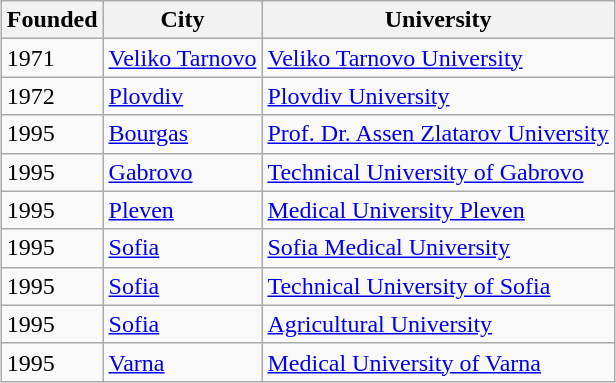<table class="wikitable sortable" style="margin:1px; border:1px solid #ccc;">
<tr style="text-align:left; vertical-align:top;" ">
<th>Founded</th>
<th>City</th>
<th>University</th>
</tr>
<tr>
<td>1971</td>
<td><a href='#'>Veliko Tarnovo</a></td>
<td><a href='#'>Veliko Tarnovo University</a></td>
</tr>
<tr>
<td>1972</td>
<td><a href='#'>Plovdiv</a></td>
<td><a href='#'>Plovdiv University</a></td>
</tr>
<tr>
<td>1995</td>
<td><a href='#'>Bourgas</a></td>
<td><a href='#'>Prof. Dr. Assen Zlatarov University</a></td>
</tr>
<tr>
<td>1995</td>
<td><a href='#'>Gabrovo</a></td>
<td><a href='#'>Technical University of Gabrovo</a></td>
</tr>
<tr>
<td>1995</td>
<td><a href='#'>Pleven</a></td>
<td><a href='#'>Medical University Pleven</a></td>
</tr>
<tr>
<td>1995</td>
<td><a href='#'>Sofia</a></td>
<td><a href='#'>Sofia Medical University</a></td>
</tr>
<tr>
<td>1995</td>
<td><a href='#'>Sofia</a></td>
<td><a href='#'>Technical University of Sofia</a></td>
</tr>
<tr>
<td>1995</td>
<td><a href='#'>Sofia</a></td>
<td><a href='#'>Agricultural University</a></td>
</tr>
<tr>
<td>1995</td>
<td><a href='#'>Varna</a></td>
<td><a href='#'>Medical University of Varna</a></td>
</tr>
</table>
